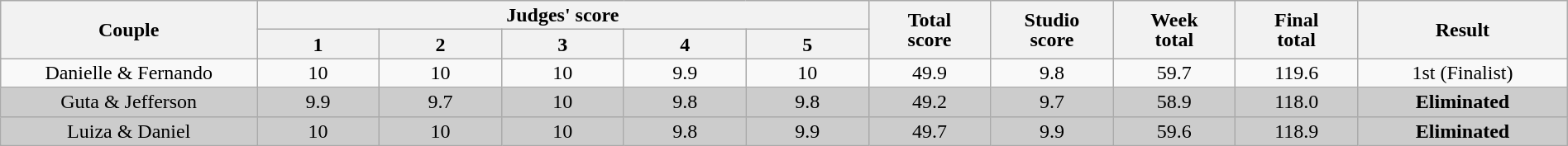<table class="wikitable" style="font-size:100%; line-height:16px; text-align:center" width="100%">
<tr>
<th rowspan=2 width="11.00%">Couple</th>
<th colspan=5>Judges' score</th>
<th rowspan=2 width="05.25%">Total<br>score</th>
<th rowspan=2 width="05.25%">Studio<br>score</th>
<th rowspan=2 width="05.25%">Week<br>total</th>
<th rowspan=2 width="05.25%">Final<br>total</th>
<th rowspan=2 width="09.00%">Result<br></th>
</tr>
<tr>
<th width="05.25%">1</th>
<th width="05.25%">2</th>
<th width="05.25%">3</th>
<th width="05.25%">4</th>
<th width="05.25%">5</th>
</tr>
<tr>
<td>Danielle & Fernando</td>
<td>10</td>
<td>10</td>
<td>10</td>
<td>9.9</td>
<td>10</td>
<td>49.9</td>
<td>9.8</td>
<td>59.7</td>
<td>119.6</td>
<td>1st (Finalist)</td>
</tr>
<tr bgcolor=CCCCCC>
<td>Guta & Jefferson</td>
<td>9.9</td>
<td>9.7</td>
<td>10</td>
<td>9.8</td>
<td>9.8</td>
<td>49.2</td>
<td>9.7</td>
<td>58.9</td>
<td>118.0</td>
<td><strong>Eliminated</strong></td>
</tr>
<tr bgcolor=CCCCCC>
<td>Luiza & Daniel</td>
<td>10</td>
<td>10</td>
<td>10</td>
<td>9.8</td>
<td>9.9</td>
<td>49.7</td>
<td>9.9</td>
<td>59.6</td>
<td>118.9</td>
<td><strong>Eliminated</strong></td>
</tr>
</table>
